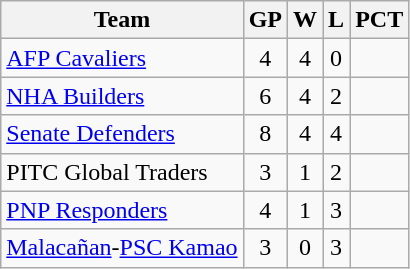<table class="wikitable sortable" style="text-align:center;">
<tr>
<th>Team</th>
<th>GP</th>
<th>W</th>
<th>L</th>
<th>PCT</th>
</tr>
<tr>
<td align=left><a href='#'>AFP Cavaliers</a></td>
<td>4</td>
<td>4</td>
<td>0</td>
<td></td>
</tr>
<tr>
<td align=left><a href='#'>NHA Builders</a></td>
<td>6</td>
<td>4</td>
<td>2</td>
<td></td>
</tr>
<tr>
<td align=left><a href='#'>Senate Defenders</a></td>
<td>8</td>
<td>4</td>
<td>4</td>
<td></td>
</tr>
<tr>
<td align=left>PITC Global Traders</td>
<td>3</td>
<td>1</td>
<td>2</td>
<td></td>
</tr>
<tr>
<td align=left><a href='#'>PNP Responders</a></td>
<td>4</td>
<td>1</td>
<td>3</td>
<td></td>
</tr>
<tr>
<td align=left><a href='#'>Malacañan</a>-<a href='#'>PSC Kamao</a></td>
<td>3</td>
<td>0</td>
<td>3</td>
<td></td>
</tr>
</table>
